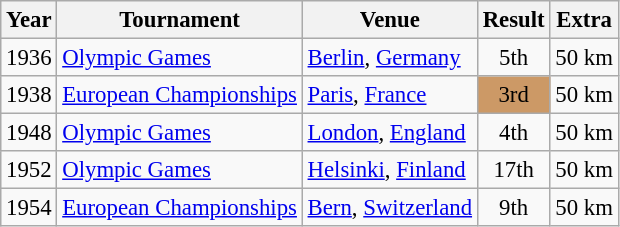<table class="wikitable" style="font-size: 95%;">
<tr>
<th>Year</th>
<th>Tournament</th>
<th>Venue</th>
<th>Result</th>
<th>Extra</th>
</tr>
<tr>
<td>1936</td>
<td><a href='#'>Olympic Games</a></td>
<td><a href='#'>Berlin</a>, <a href='#'>Germany</a></td>
<td align="center">5th</td>
<td>50 km</td>
</tr>
<tr>
<td>1938</td>
<td><a href='#'>European Championships</a></td>
<td><a href='#'>Paris</a>, <a href='#'>France</a></td>
<td bgcolor="cc9966" align="center">3rd</td>
<td>50 km</td>
</tr>
<tr>
<td>1948</td>
<td><a href='#'>Olympic Games</a></td>
<td><a href='#'>London</a>, <a href='#'>England</a></td>
<td align="center">4th</td>
<td>50 km</td>
</tr>
<tr>
<td>1952</td>
<td><a href='#'>Olympic Games</a></td>
<td><a href='#'>Helsinki</a>, <a href='#'>Finland</a></td>
<td align="center">17th</td>
<td>50 km</td>
</tr>
<tr>
<td>1954</td>
<td><a href='#'>European Championships</a></td>
<td><a href='#'>Bern</a>, <a href='#'>Switzerland</a></td>
<td align="center">9th</td>
<td>50 km</td>
</tr>
</table>
